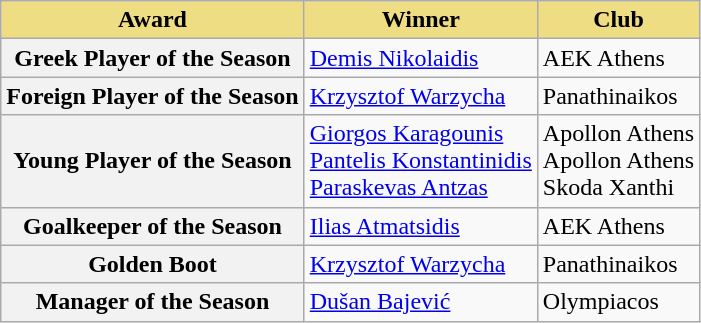<table class="wikitable">
<tr>
<th style="background-color: #eedd82">Award</th>
<th style="background-color: #eedd82">Winner</th>
<th style="background-color: #eedd82">Club</th>
</tr>
<tr>
<th>Greek Player of the Season</th>
<td> <a href='#'>Demis Nikolaidis</a></td>
<td>AEK Athens</td>
</tr>
<tr>
<th>Foreign Player of the Season</th>
<td> <a href='#'>Krzysztof Warzycha</a></td>
<td>Panathinaikos</td>
</tr>
<tr>
<th>Young Player of the Season</th>
<td> <a href='#'>Giorgos Karagounis</a><br> <a href='#'>Pantelis Konstantinidis</a><br> <a href='#'>Paraskevas Antzas</a></td>
<td>Apollon Athens<br>Apollon Athens<br>Skoda Xanthi</td>
</tr>
<tr>
<th>Goalkeeper of the Season</th>
<td> <a href='#'>Ilias Atmatsidis</a></td>
<td>AEK Athens</td>
</tr>
<tr>
<th>Golden Boot</th>
<td> <a href='#'>Krzysztof Warzycha</a></td>
<td>Panathinaikos</td>
</tr>
<tr>
<th>Manager of the Season</th>
<td> <a href='#'>Dušan Bajević</a></td>
<td>Olympiacos</td>
</tr>
</table>
